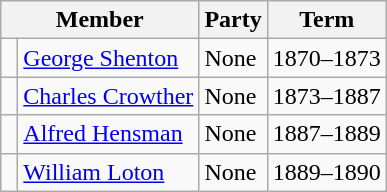<table class="wikitable">
<tr>
<th colspan="2">Member</th>
<th>Party</th>
<th>Term</th>
</tr>
<tr>
<td> </td>
<td><a href='#'>George Shenton</a></td>
<td>None</td>
<td>1870–1873</td>
</tr>
<tr>
<td> </td>
<td><a href='#'>Charles Crowther</a></td>
<td>None</td>
<td>1873–1887</td>
</tr>
<tr>
<td> </td>
<td><a href='#'>Alfred Hensman</a></td>
<td>None</td>
<td>1887–1889</td>
</tr>
<tr>
<td> </td>
<td><a href='#'>William Loton</a></td>
<td>None</td>
<td>1889–1890</td>
</tr>
</table>
